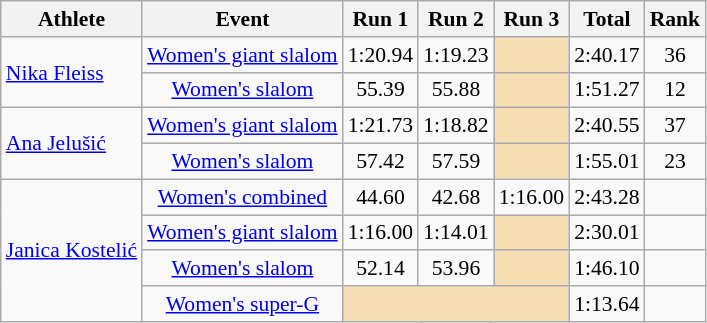<table class="wikitable" style="font-size:90%">
<tr>
<th>Athlete</th>
<th>Event</th>
<th>Run 1</th>
<th>Run 2</th>
<th>Run 3</th>
<th>Total</th>
<th>Rank</th>
</tr>
<tr>
<td rowspan="2"><a href='#'>Nika Fleiss</a></td>
<td align="center"><a href='#'>Women's giant slalom</a></td>
<td align="center">1:20.94</td>
<td align="center">1:19.23</td>
<td colspan="1" bgcolor="wheat"></td>
<td align="center">2:40.17</td>
<td align="center">36</td>
</tr>
<tr>
<td align="center"><a href='#'>Women's slalom</a></td>
<td align="center">55.39</td>
<td align="center">55.88</td>
<td colspan="1" bgcolor="wheat"></td>
<td align="center">1:51.27</td>
<td align="center">12</td>
</tr>
<tr>
<td rowspan="2"><a href='#'>Ana Jelušić</a></td>
<td align="center"><a href='#'>Women's giant slalom</a></td>
<td align="center">1:21.73</td>
<td align="center">1:18.82</td>
<td colspan="1" bgcolor="wheat"></td>
<td align="center">2:40.55</td>
<td align="center">37</td>
</tr>
<tr>
<td align="center"><a href='#'>Women's slalom</a></td>
<td align="center">57.42</td>
<td align="center">57.59</td>
<td colspan="1" bgcolor="wheat"></td>
<td align="center">1:55.01</td>
<td align="center">23</td>
</tr>
<tr>
<td rowspan="4"><a href='#'>Janica Kostelić</a></td>
<td align="center"><a href='#'>Women's combined</a></td>
<td align="center">44.60</td>
<td align="center">42.68</td>
<td align="center">1:16.00</td>
<td align="center">2:43.28</td>
<td align="center"></td>
</tr>
<tr>
<td align="center"><a href='#'>Women's giant slalom</a></td>
<td align="center">1:16.00</td>
<td align="center">1:14.01</td>
<td colspan="1" bgcolor="wheat"></td>
<td align="center">2:30.01</td>
<td align="center"></td>
</tr>
<tr>
<td align="center"><a href='#'>Women's slalom</a></td>
<td align="center">52.14</td>
<td align="center">53.96</td>
<td colspan="1" bgcolor="wheat"></td>
<td align="center">1:46.10</td>
<td align="center"></td>
</tr>
<tr>
<td align="center"><a href='#'>Women's super-G</a></td>
<td colspan="3" bgcolor="wheat"></td>
<td align="center">1:13.64</td>
<td align="center"></td>
</tr>
</table>
